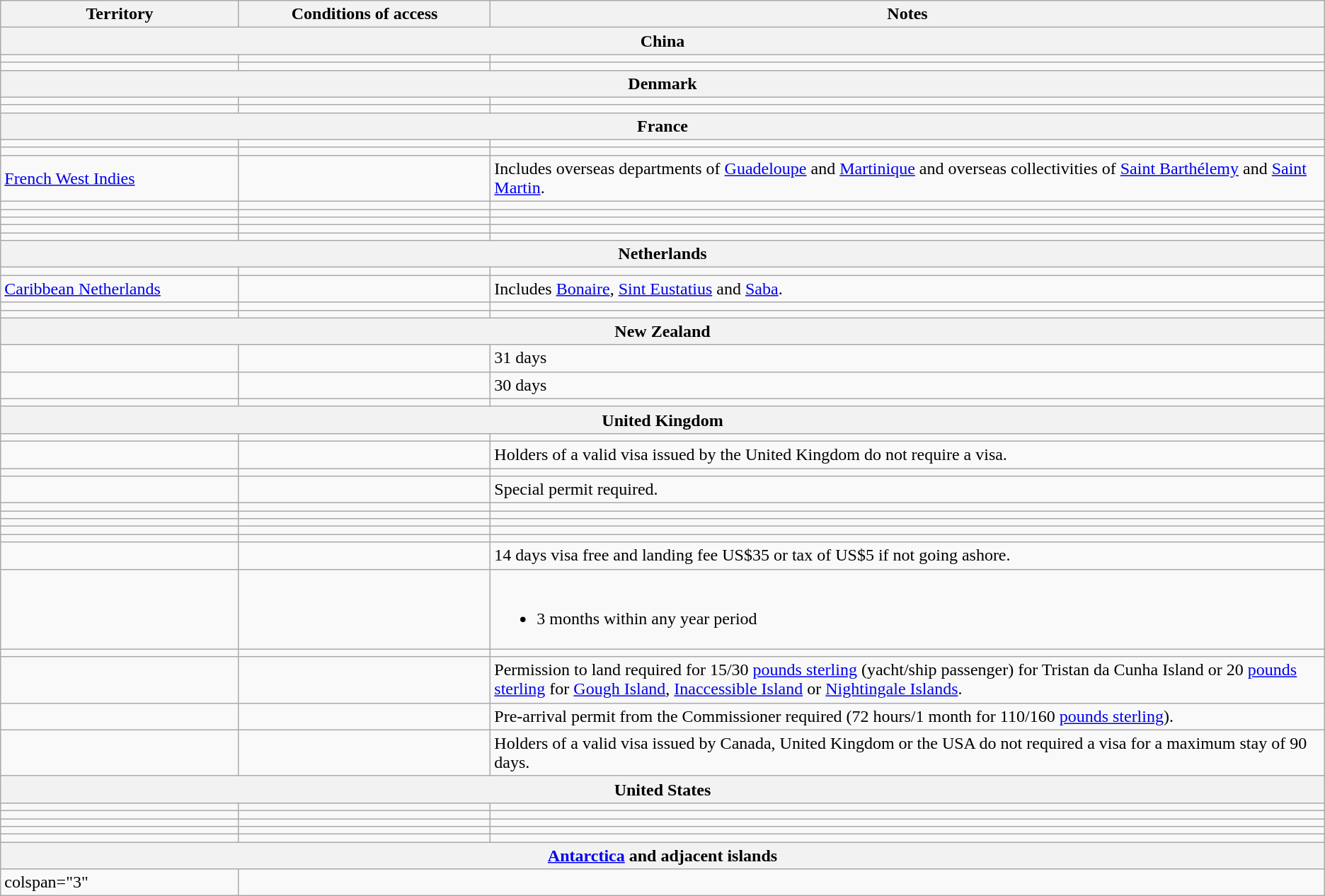<table class="wikitable" style="text-align: left; table-layout: fixed;">
<tr>
<th style="width:18%;">Territory</th>
<th style="width:19%;">Conditions of access</th>
<th>Notes</th>
</tr>
<tr>
<th colspan="3">China</th>
</tr>
<tr>
<td></td>
<td></td>
<td></td>
</tr>
<tr>
<td></td>
<td></td>
<td></td>
</tr>
<tr>
<th colspan="3">Denmark</th>
</tr>
<tr>
<td></td>
<td></td>
<td></td>
</tr>
<tr>
<td></td>
<td></td>
<td></td>
</tr>
<tr>
<th colspan="3">France</th>
</tr>
<tr>
<td></td>
<td></td>
<td></td>
</tr>
<tr>
<td></td>
<td></td>
<td></td>
</tr>
<tr>
<td> <a href='#'>French West Indies</a></td>
<td></td>
<td>Includes overseas departments of <a href='#'>Guadeloupe</a> and <a href='#'>Martinique</a> and overseas collectivities of <a href='#'>Saint Barthélemy</a> and <a href='#'>Saint Martin</a>.</td>
</tr>
<tr>
<td></td>
<td></td>
<td></td>
</tr>
<tr>
<td></td>
<td></td>
<td></td>
</tr>
<tr>
<td></td>
<td></td>
<td></td>
</tr>
<tr>
<td></td>
<td></td>
<td></td>
</tr>
<tr>
<td></td>
<td></td>
<td></td>
</tr>
<tr>
<th colspan="3">Netherlands</th>
</tr>
<tr>
<td></td>
<td></td>
<td></td>
</tr>
<tr>
<td> <a href='#'>Caribbean Netherlands</a></td>
<td></td>
<td>Includes <a href='#'>Bonaire</a>, <a href='#'>Sint Eustatius</a> and <a href='#'>Saba</a>.</td>
</tr>
<tr>
<td></td>
<td></td>
<td></td>
</tr>
<tr>
<td></td>
<td></td>
<td></td>
</tr>
<tr>
<th colspan="3">New Zealand</th>
</tr>
<tr>
<td></td>
<td></td>
<td>31 days</td>
</tr>
<tr>
<td></td>
<td></td>
<td>30 days</td>
</tr>
<tr>
<td></td>
<td></td>
<td></td>
</tr>
<tr>
<th colspan="3">United Kingdom</th>
</tr>
<tr>
<td></td>
<td></td>
<td></td>
</tr>
<tr>
<td></td>
<td></td>
<td>Holders of a valid visa issued by the United Kingdom do not require a visa.</td>
</tr>
<tr>
<td></td>
<td></td>
<td></td>
</tr>
<tr>
<td></td>
<td></td>
<td>Special permit required.</td>
</tr>
<tr>
<td></td>
<td></td>
<td></td>
</tr>
<tr>
<td></td>
<td></td>
<td></td>
</tr>
<tr>
<td></td>
<td></td>
<td></td>
</tr>
<tr>
<td></td>
<td></td>
<td></td>
</tr>
<tr>
<td></td>
<td></td>
<td></td>
</tr>
<tr>
<td></td>
<td></td>
<td>14 days visa free and landing fee US$35 or tax of US$5 if not going ashore.</td>
</tr>
<tr>
<td></td>
<td></td>
<td><br><ul><li>3 months within any year period</li></ul></td>
</tr>
<tr>
<td></td>
<td></td>
<td></td>
</tr>
<tr>
<td></td>
<td></td>
<td>Permission to land required for 15/30 <a href='#'>pounds sterling</a> (yacht/ship passenger) for Tristan da Cunha Island or 20 <a href='#'>pounds sterling</a> for <a href='#'>Gough Island</a>, <a href='#'>Inaccessible Island</a> or <a href='#'>Nightingale Islands</a>.</td>
</tr>
<tr>
<td></td>
<td></td>
<td>Pre-arrival permit from the Commissioner required (72 hours/1 month for 110/160 <a href='#'>pounds sterling</a>).</td>
</tr>
<tr>
<td></td>
<td></td>
<td>Holders of a valid visa issued by Canada, United Kingdom or the USA do not required a visa for a maximum stay of 90 days.</td>
</tr>
<tr>
<th colspan="3">United States</th>
</tr>
<tr>
<td></td>
<td></td>
<td></td>
</tr>
<tr>
<td></td>
<td></td>
<td></td>
</tr>
<tr>
<td></td>
<td></td>
<td></td>
</tr>
<tr>
<td></td>
<td></td>
<td></td>
</tr>
<tr>
<td></td>
<td></td>
<td></td>
</tr>
<tr>
<th colspan="3"><a href='#'>Antarctica</a> and adjacent islands</th>
</tr>
<tr>
<td>colspan="3" </td>
</tr>
</table>
